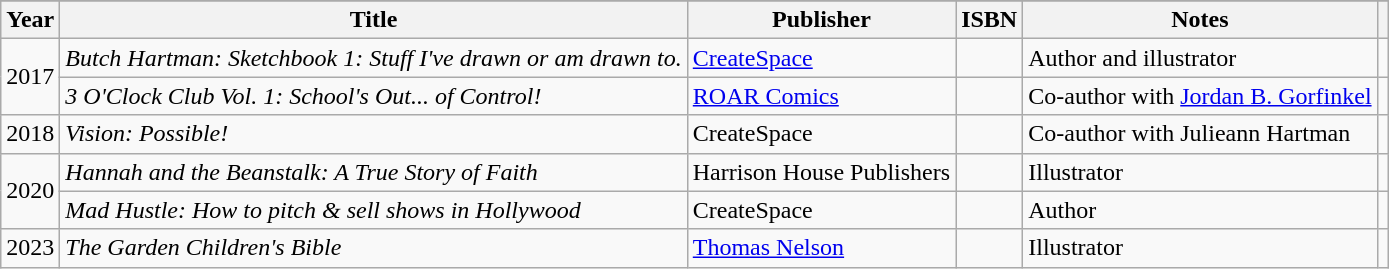<table class="wikitable">
<tr style="background:#b0c4de; text-align:center;">
</tr>
<tr>
<th>Year</th>
<th>Title</th>
<th>Publisher</th>
<th>ISBN</th>
<th>Notes</th>
<th></th>
</tr>
<tr>
<td rowspan="2">2017</td>
<td><em>Butch Hartman: Sketchbook 1: Stuff I've drawn or am drawn to.</em></td>
<td><a href='#'>CreateSpace</a></td>
<td></td>
<td>Author and illustrator</td>
<td align=center></td>
</tr>
<tr>
<td><em>3 O'Clock Club Vol. 1: School's Out... of Control!</em></td>
<td><a href='#'>ROAR Comics</a></td>
<td></td>
<td>Co-author with <a href='#'>Jordan B. Gorfinkel</a></td>
<td align=center></td>
</tr>
<tr>
<td>2018</td>
<td><em>Vision: Possible!</em></td>
<td>CreateSpace</td>
<td></td>
<td>Co-author with Julieann Hartman</td>
<td align=center></td>
</tr>
<tr>
<td rowspan="2">2020</td>
<td><em>Hannah and the Beanstalk: A True Story of Faith</em></td>
<td>Harrison House Publishers</td>
<td></td>
<td>Illustrator</td>
<td align=center></td>
</tr>
<tr>
<td><em>Mad Hustle: How to pitch & sell shows in Hollywood</em></td>
<td>CreateSpace</td>
<td></td>
<td>Author</td>
<td align=center></td>
</tr>
<tr>
<td>2023</td>
<td><em>The Garden Children's Bible</em></td>
<td><a href='#'>Thomas Nelson</a></td>
<td></td>
<td>Illustrator</td>
<td align=center></td>
</tr>
</table>
